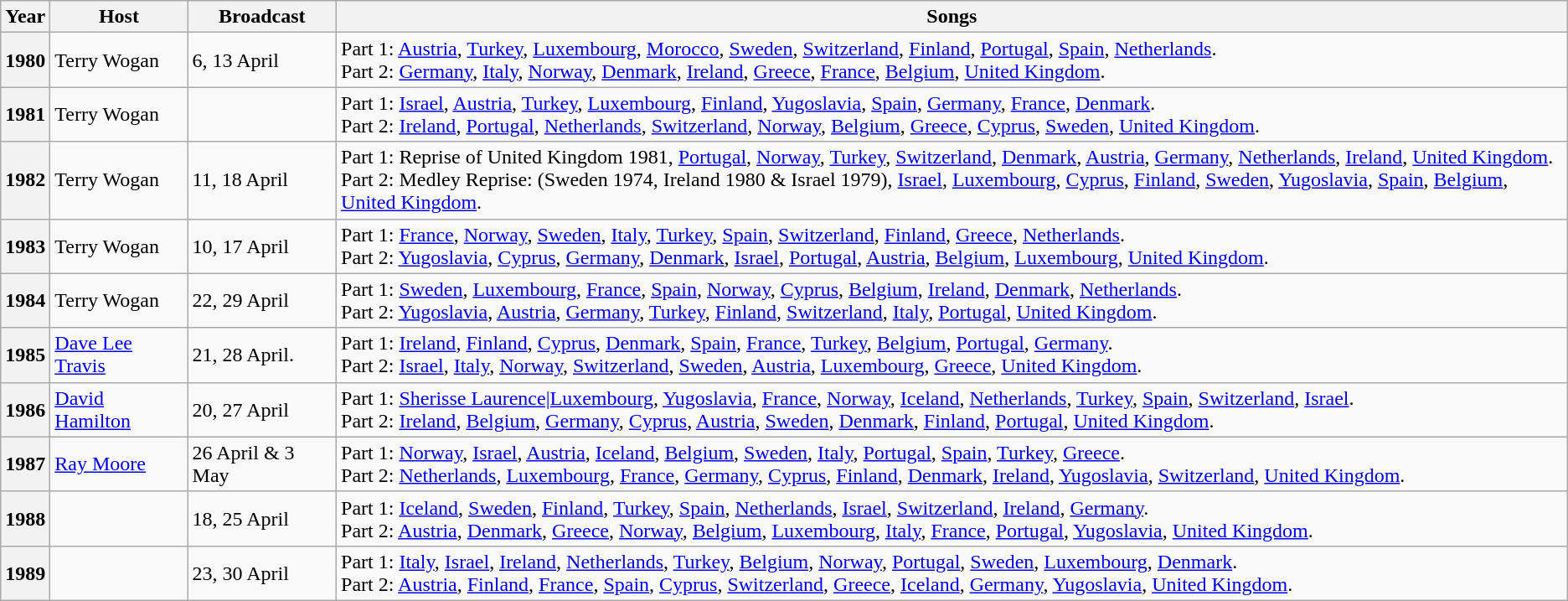<table class="wikitable">
<tr>
<th>Year</th>
<th>Host</th>
<th>Broadcast</th>
<th>Songs</th>
</tr>
<tr>
<th>1980</th>
<td>Terry Wogan</td>
<td>6, 13 April</td>
<td>Part 1: <a href='#'>Austria</a>, <a href='#'>Turkey</a>, <a href='#'>Luxembourg</a>, <a href='#'>Morocco</a>, <a href='#'>Sweden</a>, <a href='#'>Switzerland</a>, <a href='#'>Finland</a>, <a href='#'>Portugal</a>, <a href='#'>Spain</a>, <a href='#'>Netherlands</a>.<br>Part 2: <a href='#'>Germany</a>, <a href='#'>Italy</a>, <a href='#'>Norway</a>, <a href='#'>Denmark</a>, <a href='#'>Ireland</a>, <a href='#'>Greece</a>, <a href='#'>France</a>, <a href='#'>Belgium</a>, <a href='#'>United Kingdom</a>.</td>
</tr>
<tr>
<th>1981</th>
<td>Terry Wogan</td>
<td></td>
<td>Part 1: <a href='#'>Israel</a>, <a href='#'>Austria</a>, <a href='#'>Turkey</a>, <a href='#'>Luxembourg</a>, <a href='#'>Finland</a>, <a href='#'>Yugoslavia</a>, <a href='#'>Spain</a>, <a href='#'>Germany</a>, <a href='#'>France</a>, <a href='#'>Denmark</a>.<br>Part 2: <a href='#'>Ireland</a>, <a href='#'>Portugal</a>, <a href='#'>Netherlands</a>, <a href='#'>Switzerland</a>, <a href='#'>Norway</a>, <a href='#'>Belgium</a>, <a href='#'>Greece</a>, <a href='#'>Cyprus</a>, <a href='#'>Sweden</a>, <a href='#'>United Kingdom</a>.</td>
</tr>
<tr>
<th>1982</th>
<td>Terry Wogan</td>
<td>11, 18 April</td>
<td>Part 1: Reprise of United Kingdom 1981, <a href='#'>Portugal</a>, <a href='#'>Norway</a>, <a href='#'>Turkey</a>, <a href='#'>Switzerland</a>, <a href='#'>Denmark</a>, <a href='#'>Austria</a>, <a href='#'>Germany</a>, <a href='#'>Netherlands</a>, <a href='#'>Ireland</a>, <a href='#'>United Kingdom</a>.<br>Part 2: Medley Reprise: (Sweden 1974, Ireland 1980 & Israel 1979), <a href='#'>Israel</a>, <a href='#'>Luxembourg</a>, <a href='#'>Cyprus</a>, <a href='#'>Finland</a>, <a href='#'>Sweden</a>, <a href='#'>Yugoslavia</a>, <a href='#'>Spain</a>, <a href='#'>Belgium</a>, <a href='#'>United Kingdom</a>.</td>
</tr>
<tr>
<th>1983</th>
<td>Terry Wogan</td>
<td>10, 17 April</td>
<td>Part 1: <a href='#'>France</a>, <a href='#'>Norway</a>, <a href='#'>Sweden</a>, <a href='#'>Italy</a>, <a href='#'>Turkey</a>, <a href='#'>Spain</a>, <a href='#'>Switzerland</a>, <a href='#'>Finland</a>, <a href='#'>Greece</a>, <a href='#'>Netherlands</a>.<br>Part 2: <a href='#'>Yugoslavia</a>, <a href='#'>Cyprus</a>, <a href='#'>Germany</a>, <a href='#'>Denmark</a>, <a href='#'>Israel</a>, <a href='#'>Portugal</a>, <a href='#'>Austria</a>, <a href='#'>Belgium</a>, <a href='#'>Luxembourg</a>, <a href='#'>United Kingdom</a>.</td>
</tr>
<tr>
<th>1984</th>
<td>Terry Wogan</td>
<td>22, 29 April</td>
<td>Part 1: <a href='#'>Sweden</a>, <a href='#'>Luxembourg</a>, <a href='#'>France</a>, <a href='#'>Spain</a>, <a href='#'>Norway</a>, <a href='#'>Cyprus</a>, <a href='#'>Belgium</a>, <a href='#'>Ireland</a>, <a href='#'>Denmark</a>, <a href='#'>Netherlands</a>.<br>Part 2: <a href='#'>Yugoslavia</a>, <a href='#'>Austria</a>, <a href='#'>Germany</a>, <a href='#'>Turkey</a>, <a href='#'>Finland</a>, <a href='#'>Switzerland</a>, <a href='#'>Italy</a>, <a href='#'>Portugal</a>, <a href='#'>United Kingdom</a>.</td>
</tr>
<tr>
<th>1985</th>
<td><a href='#'>Dave Lee Travis</a></td>
<td>21, 28 April.</td>
<td>Part 1: <a href='#'>Ireland</a>, <a href='#'>Finland</a>, <a href='#'>Cyprus</a>, <a href='#'>Denmark</a>, <a href='#'>Spain</a>, <a href='#'>France</a>, <a href='#'>Turkey</a>, <a href='#'>Belgium</a>, <a href='#'>Portugal</a>, <a href='#'>Germany</a>.<br>Part 2: <a href='#'>Israel</a>, <a href='#'>Italy</a>, <a href='#'>Norway</a>, <a href='#'>Switzerland</a>, <a href='#'>Sweden</a>, <a href='#'>Austria</a>, <a href='#'>Luxembourg</a>, <a href='#'>Greece</a>, <a href='#'>United Kingdom</a>.</td>
</tr>
<tr>
<th>1986</th>
<td><a href='#'>David Hamilton</a></td>
<td>20, 27 April</td>
<td>Part 1: <a href='#'>Sherisse Laurence|Luxembourg</a>, <a href='#'>Yugoslavia</a>, <a href='#'>France</a>, <a href='#'>Norway</a>, <a href='#'>Iceland</a>, <a href='#'>Netherlands</a>, <a href='#'>Turkey</a>, <a href='#'>Spain</a>, <a href='#'>Switzerland</a>, <a href='#'>Israel</a>.<br>Part 2: <a href='#'>Ireland</a>, <a href='#'>Belgium</a>, <a href='#'>Germany</a>, <a href='#'>Cyprus</a>, <a href='#'>Austria</a>, <a href='#'>Sweden</a>, <a href='#'>Denmark</a>, <a href='#'>Finland</a>, <a href='#'>Portugal</a>, <a href='#'>United Kingdom</a>.</td>
</tr>
<tr>
<th>1987</th>
<td><a href='#'>Ray Moore</a></td>
<td>26 April & 3 May</td>
<td>Part 1: <a href='#'>Norway</a>, <a href='#'>Israel</a>, <a href='#'>Austria</a>, <a href='#'>Iceland</a>, <a href='#'>Belgium</a>, <a href='#'>Sweden</a>, <a href='#'>Italy</a>, <a href='#'>Portugal</a>, <a href='#'>Spain</a>, <a href='#'>Turkey</a>, <a href='#'>Greece</a>.<br>Part 2: <a href='#'>Netherlands</a>, <a href='#'>Luxembourg</a>, <a href='#'>France</a>, <a href='#'>Germany</a>, <a href='#'>Cyprus</a>, <a href='#'>Finland</a>, <a href='#'>Denmark</a>, <a href='#'>Ireland</a>, <a href='#'>Yugoslavia</a>, <a href='#'>Switzerland</a>, <a href='#'>United Kingdom</a>.</td>
</tr>
<tr>
<th>1988</th>
<td></td>
<td>18, 25 April</td>
<td>Part 1: <a href='#'>Iceland</a>, <a href='#'>Sweden</a>, <a href='#'>Finland</a>, <a href='#'>Turkey</a>, <a href='#'>Spain</a>, <a href='#'>Netherlands</a>, <a href='#'>Israel</a>, <a href='#'>Switzerland</a>, <a href='#'>Ireland</a>, <a href='#'>Germany</a>.<br>Part 2: <a href='#'>Austria</a>, <a href='#'>Denmark</a>, <a href='#'>Greece</a>, <a href='#'>Norway</a>, <a href='#'>Belgium</a>, <a href='#'>Luxembourg</a>, <a href='#'>Italy</a>, <a href='#'>France</a>, <a href='#'>Portugal</a>, <a href='#'>Yugoslavia</a>, <a href='#'>United Kingdom</a>.</td>
</tr>
<tr>
<th>1989</th>
<td></td>
<td>23, 30 April</td>
<td>Part 1: <a href='#'>Italy</a>, <a href='#'>Israel</a>, <a href='#'>Ireland</a>, <a href='#'>Netherlands</a>, <a href='#'>Turkey</a>, <a href='#'>Belgium</a>, <a href='#'>Norway</a>, <a href='#'>Portugal</a>, <a href='#'>Sweden</a>, <a href='#'>Luxembourg</a>, <a href='#'>Denmark</a>.<br>Part 2: <a href='#'>Austria</a>, <a href='#'>Finland</a>, <a href='#'>France</a>, <a href='#'>Spain</a>, <a href='#'>Cyprus</a>, <a href='#'>Switzerland</a>, <a href='#'>Greece</a>, <a href='#'>Iceland</a>, <a href='#'>Germany</a>, <a href='#'>Yugoslavia</a>, <a href='#'>United Kingdom</a>.</td>
</tr>
</table>
